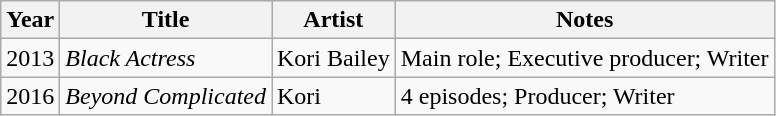<table class="wikitable">
<tr>
<th>Year</th>
<th>Title</th>
<th>Artist</th>
<th>Notes</th>
</tr>
<tr>
<td>2013</td>
<td><em>Black Actress</em></td>
<td>Kori Bailey</td>
<td>Main role; Executive producer; Writer</td>
</tr>
<tr>
<td>2016</td>
<td><em>Beyond Complicated</em></td>
<td>Kori</td>
<td>4 episodes; Producer; Writer</td>
</tr>
</table>
